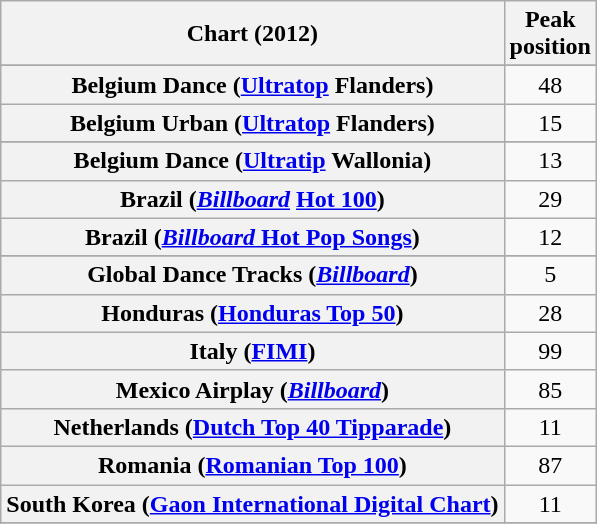<table class="wikitable sortable plainrowheaders">
<tr>
<th>Chart (2012)</th>
<th>Peak<br>position</th>
</tr>
<tr>
</tr>
<tr>
</tr>
<tr>
<th scope="row">Belgium Dance (<a href='#'>Ultratop</a> Flanders)</th>
<td style="text-align:center;">48</td>
</tr>
<tr>
<th scope="row">Belgium Urban (<a href='#'>Ultratop</a> Flanders)</th>
<td style="text-align:center;">15</td>
</tr>
<tr>
</tr>
<tr>
<th scope="row">Belgium Dance (<a href='#'>Ultratip</a> Wallonia)</th>
<td style="text-align:center;">13</td>
</tr>
<tr>
<th scope="row">Brazil (<em><a href='#'>Billboard</a></em> <a href='#'>Hot 100</a>)</th>
<td style="text-align:center;">29</td>
</tr>
<tr>
<th scope="row">Brazil (<a href='#'><em>Billboard</em> Hot Pop Songs</a>)</th>
<td style="text-align:center;">12</td>
</tr>
<tr>
</tr>
<tr>
</tr>
<tr>
<th scope="row">Global Dance Tracks (<em><a href='#'>Billboard</a></em>)</th>
<td style="text-align:center;">5</td>
</tr>
<tr>
<th scope="row">Honduras (<a href='#'>Honduras Top 50</a>)</th>
<td style="text-align:center;">28</td>
</tr>
<tr>
<th scope="row">Italy (<a href='#'>FIMI</a>)</th>
<td style="text-align:center;">99</td>
</tr>
<tr>
<th scope="row">Mexico Airplay (<em><a href='#'>Billboard</a></em>)</th>
<td style="text-align:center;">85</td>
</tr>
<tr>
<th scope="row">Netherlands (<a href='#'>Dutch Top 40 Tipparade</a>)</th>
<td style="text-align:center;">11</td>
</tr>
<tr>
<th scope="row">Romania (<a href='#'>Romanian Top 100</a>)</th>
<td style="text-align:center;">87</td>
</tr>
<tr>
<th scope="row">South Korea (<a href='#'>Gaon International Digital Chart</a>)</th>
<td style="text-align:center;">11</td>
</tr>
<tr>
</tr>
<tr>
</tr>
<tr>
</tr>
</table>
